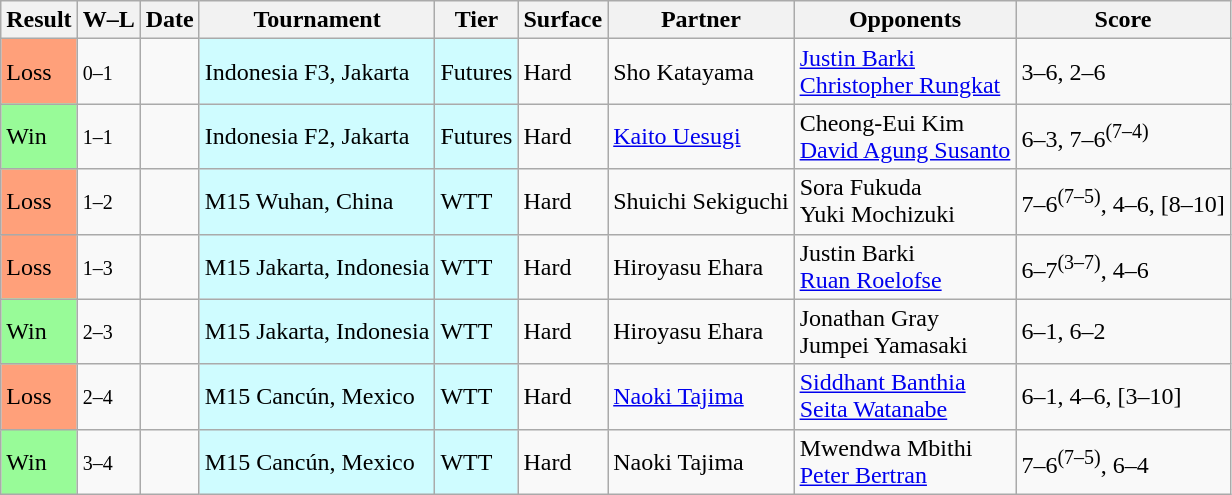<table class="sortable wikitable nowrap">
<tr>
<th>Result</th>
<th class="unsortable">W–L</th>
<th>Date</th>
<th>Tournament</th>
<th>Tier</th>
<th>Surface</th>
<th>Partner</th>
<th>Opponents</th>
<th class="unsortable">Score</th>
</tr>
<tr>
<td bgcolor=FFA07A>Loss</td>
<td><small>0–1</small></td>
<td></td>
<td style="background:#cffcff;">Indonesia F3, Jakarta</td>
<td style="background:#cffcff;">Futures</td>
<td>Hard</td>
<td> Sho Katayama</td>
<td> <a href='#'>Justin Barki</a><br> <a href='#'>Christopher Rungkat</a></td>
<td>3–6, 2–6</td>
</tr>
<tr>
<td bgcolor=98FB98>Win</td>
<td><small>1–1</small></td>
<td></td>
<td style="background:#cffcff;">Indonesia F2, Jakarta</td>
<td style="background:#cffcff;">Futures</td>
<td>Hard</td>
<td> <a href='#'>Kaito Uesugi</a></td>
<td> Cheong-Eui Kim<br> <a href='#'>David Agung Susanto</a></td>
<td>6–3, 7–6<sup>(7–4)</sup></td>
</tr>
<tr>
<td bgcolor=FFA07A>Loss</td>
<td><small>1–2</small></td>
<td></td>
<td style="background:#cffcff;">M15 Wuhan, China</td>
<td style="background:#cffcff;">WTT</td>
<td>Hard</td>
<td> Shuichi Sekiguchi</td>
<td> Sora Fukuda<br> Yuki Mochizuki</td>
<td>7–6<sup>(7–5)</sup>, 4–6, [8–10]</td>
</tr>
<tr>
<td bgcolor=FFA07A>Loss</td>
<td><small>1–3</small></td>
<td></td>
<td style="background:#cffcff;">M15 Jakarta, Indonesia</td>
<td style="background:#cffcff;">WTT</td>
<td>Hard</td>
<td> Hiroyasu Ehara</td>
<td> Justin Barki<br> <a href='#'>Ruan Roelofse</a></td>
<td>6–7<sup>(3–7)</sup>, 4–6</td>
</tr>
<tr>
<td bgcolor=98FB98>Win</td>
<td><small>2–3</small></td>
<td></td>
<td style="background:#cffcff;">M15 Jakarta, Indonesia</td>
<td style="background:#cffcff;">WTT</td>
<td>Hard</td>
<td> Hiroyasu Ehara</td>
<td> Jonathan Gray<br> Jumpei Yamasaki</td>
<td>6–1, 6–2</td>
</tr>
<tr>
<td bgcolor=FFA07A>Loss</td>
<td><small>2–4</small></td>
<td></td>
<td style="background:#cffcff;">M15 Cancún, Mexico</td>
<td style="background:#cffcff;">WTT</td>
<td>Hard</td>
<td> <a href='#'>Naoki Tajima</a></td>
<td> <a href='#'>Siddhant Banthia</a><br> <a href='#'>Seita Watanabe</a></td>
<td>6–1, 4–6, [3–10]</td>
</tr>
<tr>
<td bgcolor=98FB98>Win</td>
<td><small>3–4</small></td>
<td></td>
<td style="background:#cffcff;">M15 Cancún, Mexico</td>
<td style="background:#cffcff;">WTT</td>
<td>Hard</td>
<td> Naoki Tajima</td>
<td> Mwendwa Mbithi<br> <a href='#'>Peter Bertran</a></td>
<td>7–6<sup>(7–5)</sup>, 6–4</td>
</tr>
</table>
